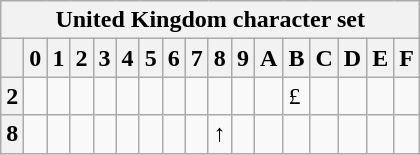<table class="wikitable">
<tr>
<th colspan="17">United Kingdom character set</th>
</tr>
<tr>
<th></th>
<th>0</th>
<th>1</th>
<th>2</th>
<th>3</th>
<th>4</th>
<th>5</th>
<th>6</th>
<th>7</th>
<th>8</th>
<th>9</th>
<th>A</th>
<th>B</th>
<th>C</th>
<th>D</th>
<th>E</th>
<th>F</th>
</tr>
<tr>
<th>2</th>
<td></td>
<td></td>
<td></td>
<td></td>
<td></td>
<td></td>
<td></td>
<td></td>
<td></td>
<td></td>
<td></td>
<td>£</td>
<td></td>
<td></td>
<td></td>
<td></td>
</tr>
<tr>
<th>8</th>
<td></td>
<td></td>
<td></td>
<td></td>
<td></td>
<td></td>
<td></td>
<td></td>
<td>↑</td>
<td></td>
<td></td>
<td></td>
<td></td>
<td></td>
<td></td>
<td></td>
</tr>
</table>
